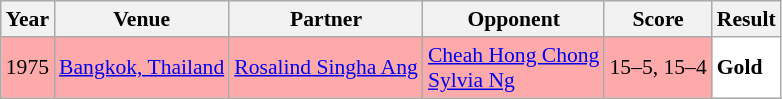<table class="sortable wikitable" style="font-size: 90%;">
<tr>
<th>Year</th>
<th>Venue</th>
<th>Partner</th>
<th>Opponent</th>
<th>Score</th>
<th>Result</th>
</tr>
<tr style="background:#FFAAAA">
<td align="center">1975</td>
<td align="left"><a href='#'>Bangkok, Thailand</a></td>
<td> <a href='#'>Rosalind Singha Ang</a></td>
<td align="left"> <a href='#'>Cheah Hong Chong</a><br> <a href='#'>Sylvia Ng</a></td>
<td align="left">15–5, 15–4</td>
<td style="text-align:left; background:white"> <strong>Gold</strong></td>
</tr>
</table>
